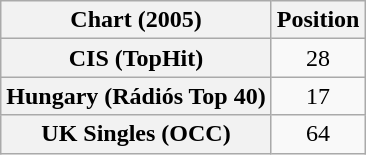<table class="wikitable sortable plainrowheaders" style="text-align:center">
<tr>
<th>Chart (2005)</th>
<th>Position</th>
</tr>
<tr>
<th scope="row">CIS (TopHit)</th>
<td>28</td>
</tr>
<tr>
<th scope="row">Hungary (Rádiós Top 40)</th>
<td>17</td>
</tr>
<tr>
<th scope="row">UK Singles (OCC)</th>
<td>64</td>
</tr>
</table>
